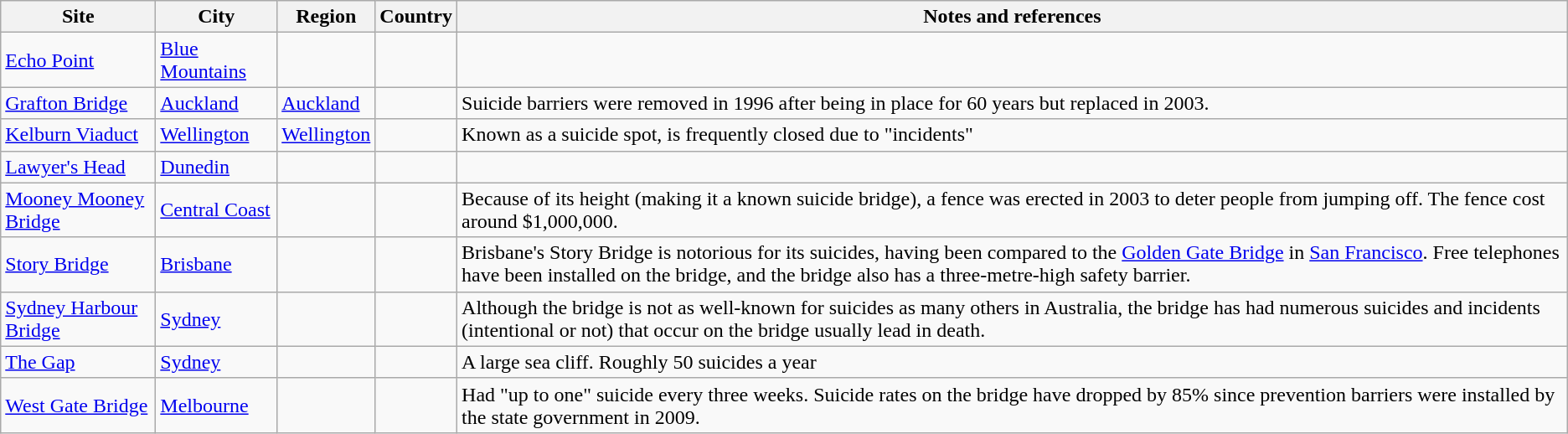<table class="wikitable sortable">
<tr>
<th>Site</th>
<th>City</th>
<th>Region</th>
<th>Country</th>
<th>Notes and references</th>
</tr>
<tr>
<td><a href='#'>Echo Point</a></td>
<td><a href='#'>Blue Mountains</a></td>
<td></td>
<td></td>
<td></td>
</tr>
<tr>
<td><a href='#'>Grafton Bridge</a></td>
<td><a href='#'>Auckland</a></td>
<td><a href='#'>Auckland</a></td>
<td></td>
<td>Suicide barriers were removed in 1996 after being in place for 60 years but replaced in 2003.</td>
</tr>
<tr>
<td><a href='#'>Kelburn Viaduct</a></td>
<td><a href='#'>Wellington</a></td>
<td><a href='#'>Wellington</a></td>
<td></td>
<td>Known as a suicide spot, is frequently closed due to "incidents" </td>
</tr>
<tr>
<td><a href='#'>Lawyer's Head</a></td>
<td><a href='#'>Dunedin</a></td>
<td></td>
<td></td>
<td></td>
</tr>
<tr>
<td><a href='#'>Mooney Mooney Bridge</a></td>
<td><a href='#'>Central Coast</a></td>
<td></td>
<td></td>
<td>Because of its height (making it a known suicide bridge), a fence was erected in 2003 to deter people from jumping off. The fence cost around $1,000,000.</td>
</tr>
<tr>
<td><a href='#'>Story Bridge</a></td>
<td><a href='#'>Brisbane</a></td>
<td></td>
<td></td>
<td>Brisbane's Story Bridge is notorious for its suicides, having been compared to the <a href='#'>Golden Gate Bridge</a> in <a href='#'>San Francisco</a>. Free telephones have been installed on the bridge, and the bridge also has a three-metre-high safety barrier.</td>
</tr>
<tr>
<td><a href='#'>Sydney Harbour Bridge</a></td>
<td><a href='#'>Sydney</a></td>
<td></td>
<td></td>
<td>Although the bridge is not as well-known for suicides as many others in Australia, the bridge has had numerous suicides and incidents (intentional or not) that occur on the bridge usually lead in death.</td>
</tr>
<tr>
<td><a href='#'>The Gap</a></td>
<td><a href='#'>Sydney</a></td>
<td></td>
<td></td>
<td>A large sea cliff. Roughly 50 suicides a year </td>
</tr>
<tr>
<td><a href='#'>West Gate Bridge</a></td>
<td><a href='#'>Melbourne</a></td>
<td></td>
<td></td>
<td>Had "up to one" suicide every three weeks. Suicide rates on the bridge have dropped by 85% since prevention barriers were installed by the state government in 2009.</td>
</tr>
</table>
